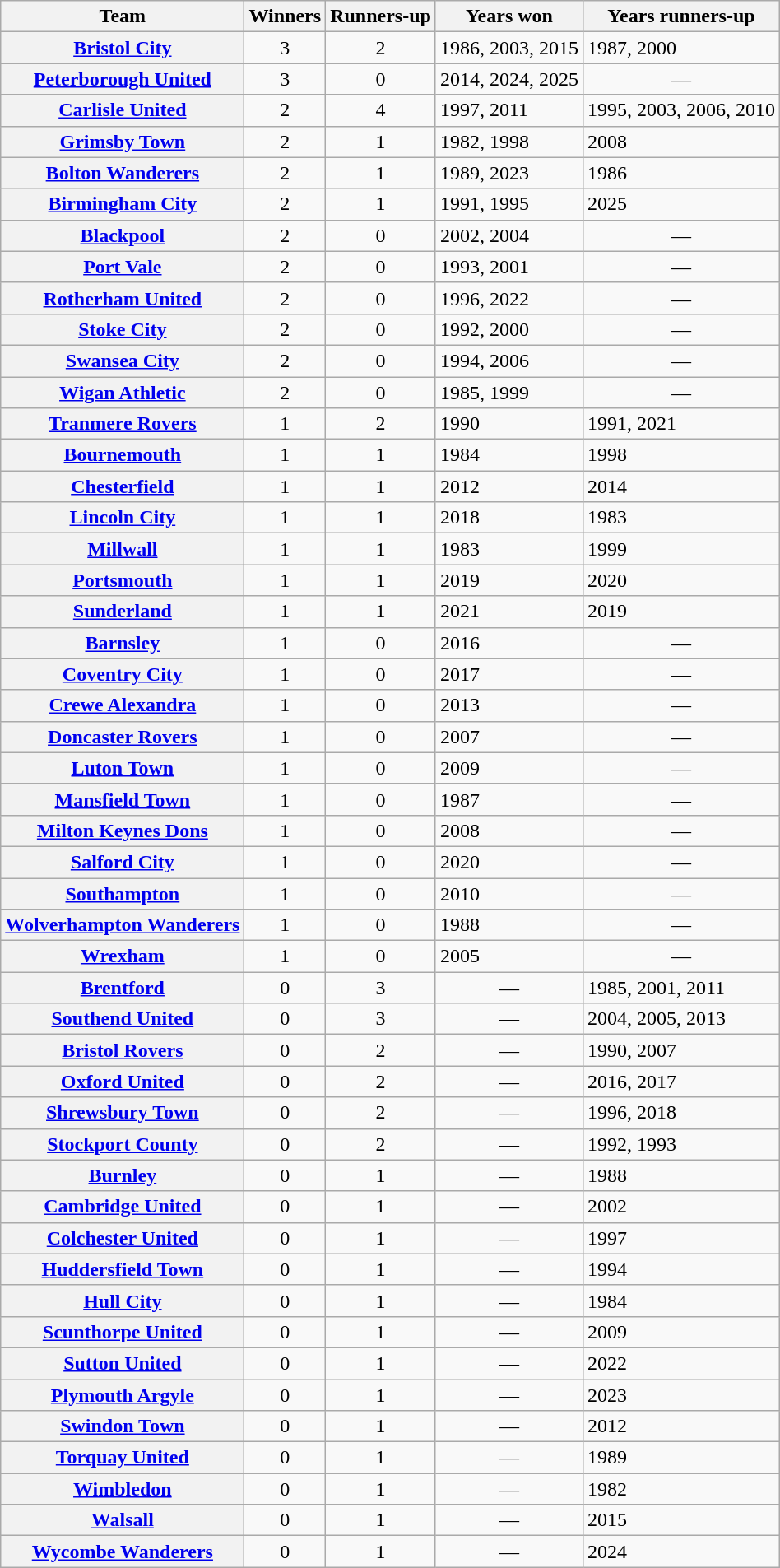<table class="wikitable plainrowheaders sortable">
<tr>
<th scope=col>Team</th>
<th scope=col>Winners</th>
<th scope=col>Runners-up</th>
<th scope=col class="unsortable">Years won</th>
<th scope=col class="unsortable">Years runners-up</th>
</tr>
<tr>
<th scope=row><strong><a href='#'>Bristol City</a></strong></th>
<td align=center>3</td>
<td align=center>2</td>
<td>1986, 2003, 2015</td>
<td>1987, 2000</td>
</tr>
<tr>
<th scope=row><a href='#'>Peterborough United</a></th>
<td align=center>3</td>
<td align=center>0</td>
<td>2014, 2024, 2025</td>
<td align=center>—</td>
</tr>
<tr>
<th scope=row><a href='#'>Carlisle United</a></th>
<td align=center>2</td>
<td align=center>4</td>
<td>1997, 2011</td>
<td>1995, 2003, 2006, 2010</td>
</tr>
<tr>
<th scope=row><a href='#'>Grimsby Town</a></th>
<td align=center>2</td>
<td align=center>1</td>
<td>1982, 1998</td>
<td>2008</td>
</tr>
<tr>
<th scope=row><a href='#'>Bolton Wanderers</a></th>
<td align=center>2</td>
<td align=center>1</td>
<td>1989, 2023</td>
<td>1986</td>
</tr>
<tr>
<th scope=row><strong><a href='#'>Birmingham City</a></strong></th>
<td align=center>2</td>
<td align=center>1</td>
<td>1991, 1995</td>
<td>2025</td>
</tr>
<tr>
<th scope=row><a href='#'>Blackpool</a></th>
<td align=center>2</td>
<td align=center>0</td>
<td>2002, 2004</td>
<td align=center>—</td>
</tr>
<tr>
<th scope=row><a href='#'>Port Vale</a></th>
<td align=center>2</td>
<td align=center>0</td>
<td>1993, 2001</td>
<td align=center>—</td>
</tr>
<tr>
<th scope=row><strong><a href='#'>Rotherham United</a></strong></th>
<td align=center>2</td>
<td align=center>0</td>
<td>1996, 2022</td>
<td align=center>—</td>
</tr>
<tr>
<th scope=row><strong><a href='#'>Stoke City</a></strong></th>
<td align=center>2</td>
<td align=center>0</td>
<td>1992, 2000</td>
<td align=center>—</td>
</tr>
<tr>
<th scope=row><strong><a href='#'>Swansea City</a></strong></th>
<td align=center>2</td>
<td align=center>0</td>
<td>1994, 2006</td>
<td align=center>—</td>
</tr>
<tr>
<th scope=row><a href='#'>Wigan Athletic</a></th>
<td align=center>2</td>
<td align=center>0</td>
<td>1985, 1999</td>
<td align=center>—</td>
</tr>
<tr>
<th scope=row><a href='#'>Tranmere Rovers</a></th>
<td align=center>1</td>
<td align=center>2</td>
<td>1990</td>
<td>1991, 2021</td>
</tr>
<tr>
<th scope=row><strong><a href='#'>Bournemouth</a></strong></th>
<td align=center>1</td>
<td align=center>1</td>
<td>1984</td>
<td>1998</td>
</tr>
<tr>
<th scope=row><strong><a href='#'>Chesterfield</a></strong></th>
<td align=center>1</td>
<td align=center>1</td>
<td>2012</td>
<td>2014</td>
</tr>
<tr>
<th scope=row><a href='#'>Lincoln City</a></th>
<td align=center>1</td>
<td align=center>1</td>
<td>2018</td>
<td>1983</td>
</tr>
<tr>
<th scope=row><strong><a href='#'>Millwall</a></strong></th>
<td align=center>1</td>
<td align=center>1</td>
<td>1983</td>
<td>1999</td>
</tr>
<tr>
<th scope=row><a href='#'>Portsmouth</a></th>
<td align=center>1</td>
<td align=center>1</td>
<td>2019</td>
<td>2020</td>
</tr>
<tr>
<th scope=row><strong><a href='#'>Sunderland</a></strong></th>
<td align=center>1</td>
<td align=center>1</td>
<td>2021</td>
<td>2019</td>
</tr>
<tr>
<th scope=row><a href='#'>Barnsley</a></th>
<td align=center>1</td>
<td align=center>0</td>
<td>2016</td>
<td align=center>—</td>
</tr>
<tr>
<th scope=row><strong><a href='#'>Coventry City</a></strong></th>
<td align=center>1</td>
<td align=center>0</td>
<td>2017</td>
<td align=center>—</td>
</tr>
<tr>
<th scope=row><a href='#'>Crewe Alexandra</a></th>
<td align=center>1</td>
<td align=center>0</td>
<td>2013</td>
<td align=center>—</td>
</tr>
<tr>
<th scope=row><a href='#'>Doncaster Rovers</a></th>
<td align=center>1</td>
<td align=center>0</td>
<td>2007</td>
<td align=center>—</td>
</tr>
<tr>
<th scope=row><strong><a href='#'>Luton Town</a></strong></th>
<td align=center>1</td>
<td align=center>0</td>
<td>2009</td>
<td align=center>—</td>
</tr>
<tr>
<th scope=row><a href='#'>Mansfield Town</a></th>
<td align=center>1</td>
<td align=center>0</td>
<td>1987</td>
<td align=center>—</td>
</tr>
<tr>
<th scope=row><a href='#'>Milton Keynes Dons</a></th>
<td align=center>1</td>
<td align=center>0</td>
<td>2008</td>
<td align=center>—</td>
</tr>
<tr>
<th scope=row><a href='#'>Salford City</a></th>
<td align=center>1</td>
<td align=center>0</td>
<td>2020</td>
<td align=center>—</td>
</tr>
<tr>
<th scope=row><strong><a href='#'>Southampton</a></strong></th>
<td align=center>1</td>
<td align=center>0</td>
<td>2010</td>
<td align=center>—</td>
</tr>
<tr>
<th scope=row><strong><a href='#'>Wolverhampton Wanderers</a></strong></th>
<td align=center>1</td>
<td align=center>0</td>
<td>1988</td>
<td align=center>—</td>
</tr>
<tr>
<th scope=row><a href='#'>Wrexham</a></th>
<td align=center>1</td>
<td align=center>0</td>
<td>2005</td>
<td align=center>—</td>
</tr>
<tr>
<th scope=row><strong><a href='#'>Brentford</a></strong></th>
<td align=center>0</td>
<td align=center>3</td>
<td align=center>—</td>
<td>1985, 2001, 2011</td>
</tr>
<tr>
<th scope=row><strong><a href='#'>Southend United</a></strong></th>
<td align=center>0</td>
<td align=center>3</td>
<td align=center>—</td>
<td>2004, 2005, 2013</td>
</tr>
<tr>
<th scope=row><a href='#'>Bristol Rovers</a></th>
<td align=center>0</td>
<td align=center>2</td>
<td align=center>—</td>
<td>1990, 2007</td>
</tr>
<tr>
<th scope=row><a href='#'>Oxford United</a></th>
<td align=center>0</td>
<td align=center>2</td>
<td align=center>—</td>
<td>2016, 2017</td>
</tr>
<tr>
<th scope=row><a href='#'>Shrewsbury Town</a></th>
<td align=center>0</td>
<td align=center>2</td>
<td align=center>—</td>
<td>1996, 2018</td>
</tr>
<tr>
<th scope=row><a href='#'>Stockport County</a></th>
<td align=center>0</td>
<td align=center>2</td>
<td align=center>—</td>
<td>1992, 1993</td>
</tr>
<tr>
<th scope=row><strong><a href='#'>Burnley</a></strong></th>
<td align=center>0</td>
<td align=center>1</td>
<td align=center>—</td>
<td>1988</td>
</tr>
<tr>
<th scope=row><a href='#'>Cambridge United</a></th>
<td align=center>0</td>
<td align=center>1</td>
<td align=center>—</td>
<td>2002</td>
</tr>
<tr>
<th scope=row><a href='#'>Colchester United</a></th>
<td align=center>0</td>
<td align=center>1</td>
<td align=center>—</td>
<td>1997</td>
</tr>
<tr>
<th scope=row><strong><a href='#'>Huddersfield Town</a></strong></th>
<td align=center>0</td>
<td align=center>1</td>
<td align=center>—</td>
<td>1994</td>
</tr>
<tr>
<th scope=row><strong><a href='#'>Hull City</a></strong></th>
<td align=center>0</td>
<td align=center>1</td>
<td align=center>—</td>
<td>1984</td>
</tr>
<tr>
<th scope=row><strong><a href='#'>Scunthorpe United</a></strong></th>
<td align=center>0</td>
<td align=center>1</td>
<td align=center>—</td>
<td>2009</td>
</tr>
<tr>
<th scope=row><a href='#'>Sutton United</a></th>
<td align=center>0</td>
<td align=center>1</td>
<td align=center>—</td>
<td>2022</td>
</tr>
<tr>
<th scope=row><a href='#'>Plymouth Argyle</a></th>
<td align=center>0</td>
<td align=center>1</td>
<td align=center>—</td>
<td>2023</td>
</tr>
<tr>
<th scope=row><a href='#'>Swindon Town</a></th>
<td align=center>0</td>
<td align=center>1</td>
<td align=center>―</td>
<td>2012</td>
</tr>
<tr>
<th scope=row><strong><a href='#'>Torquay United</a></strong></th>
<td align=center>0</td>
<td align=center>1</td>
<td align=center>—</td>
<td>1989</td>
</tr>
<tr>
<th scope=row><strong><a href='#'>Wimbledon</a></strong></th>
<td align=center>0</td>
<td align=center>1</td>
<td align=center>—</td>
<td>1982</td>
</tr>
<tr>
<th scope=row><a href='#'>Walsall</a></th>
<td align=center>0</td>
<td align=center>1</td>
<td align=center>—</td>
<td>2015</td>
</tr>
<tr>
<th scope=row><a href='#'>Wycombe Wanderers</a></th>
<td align=center>0</td>
<td align=center>1</td>
<td align=center>—</td>
<td>2024</td>
</tr>
</table>
